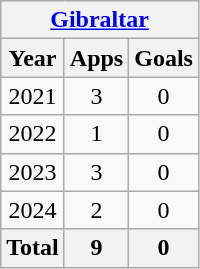<table class="wikitable" style="text-align:center">
<tr>
<th colspan=3><a href='#'>Gibraltar</a></th>
</tr>
<tr>
<th>Year</th>
<th>Apps</th>
<th>Goals</th>
</tr>
<tr>
<td>2021</td>
<td>3</td>
<td>0</td>
</tr>
<tr>
<td>2022</td>
<td>1</td>
<td>0</td>
</tr>
<tr>
<td>2023</td>
<td>3</td>
<td>0</td>
</tr>
<tr>
<td>2024</td>
<td>2</td>
<td>0</td>
</tr>
<tr>
<th>Total</th>
<th>9</th>
<th>0</th>
</tr>
</table>
